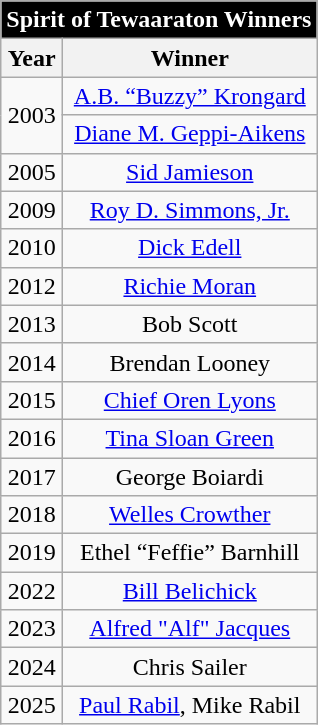<table class="wikitable">
<tr>
<th align=center colspan="2" style="color:white; background:black"><strong>Spirit of Tewaaraton Winners</strong></th>
</tr>
<tr>
<th>Year</th>
<th>Winner</th>
</tr>
<tr align=center>
<td rowspan="2">2003</td>
<td><a href='#'>A.B. “Buzzy” Krongard</a></td>
</tr>
<tr align=center>
<td><a href='#'>Diane M. Geppi-Aikens</a></td>
</tr>
<tr align=center>
<td>2005</td>
<td><a href='#'>Sid Jamieson</a></td>
</tr>
<tr align="center">
<td>2009</td>
<td><a href='#'>Roy D. Simmons, Jr.</a></td>
</tr>
<tr align="center">
<td>2010</td>
<td><a href='#'>Dick Edell</a></td>
</tr>
<tr align="center">
<td>2012</td>
<td><a href='#'>Richie Moran</a></td>
</tr>
<tr align="center">
<td>2013</td>
<td>Bob Scott</td>
</tr>
<tr align="center">
<td>2014</td>
<td>Brendan Looney</td>
</tr>
<tr align="center">
<td>2015</td>
<td><a href='#'>Chief Oren Lyons</a></td>
</tr>
<tr align="center">
<td>2016</td>
<td><a href='#'>Tina Sloan Green</a></td>
</tr>
<tr align=center>
<td>2017</td>
<td>George Boiardi</td>
</tr>
<tr align=center>
<td>2018</td>
<td><a href='#'>Welles Crowther</a></td>
</tr>
<tr align=center>
<td>2019</td>
<td>Ethel “Feffie” Barnhill</td>
</tr>
<tr align=center>
<td>2022</td>
<td><a href='#'>Bill Belichick</a></td>
</tr>
<tr align=center>
<td>2023</td>
<td><a href='#'>Alfred "Alf" Jacques</a></td>
</tr>
<tr align=center>
<td>2024</td>
<td>Chris Sailer</td>
</tr>
<tr align=center>
<td>2025</td>
<td><a href='#'>Paul Rabil</a>, Mike Rabil</td>
</tr>
</table>
